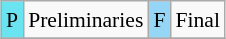<table class="wikitable" style="margin:0.5em auto; font-size:90%; line-height:1.25em;" width=10%;>
<tr>
<td style="background-color:#6be4f2;text-align:center;">P</td>
<td>Preliminaries</td>
<td style="background-color:#95d6f7;text-align:center;">F</td>
<td>Final</td>
</tr>
<tr>
</tr>
</table>
